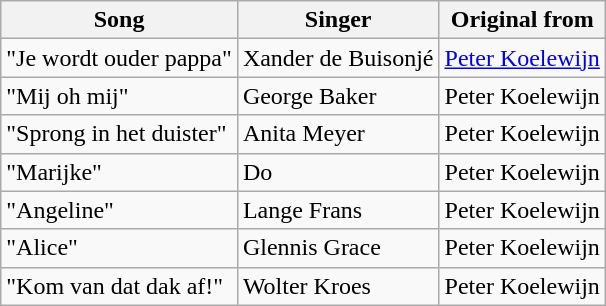<table class="wikitable">
<tr>
<th>Song</th>
<th>Singer</th>
<th>Original from</th>
</tr>
<tr>
<td>"Je wordt ouder pappa"</td>
<td>Xander de Buisonjé</td>
<td><a href='#'>Peter Koelewijn</a></td>
</tr>
<tr>
<td>"Mij oh mij"</td>
<td>George Baker</td>
<td>Peter Koelewijn</td>
</tr>
<tr>
<td>"Sprong in het duister"</td>
<td>Anita Meyer</td>
<td>Peter Koelewijn</td>
</tr>
<tr>
<td>"Marijke"</td>
<td>Do</td>
<td>Peter Koelewijn</td>
</tr>
<tr>
<td>"Angeline"</td>
<td>Lange Frans</td>
<td>Peter Koelewijn</td>
</tr>
<tr>
<td>"Alice"</td>
<td>Glennis Grace</td>
<td>Peter Koelewijn</td>
</tr>
<tr>
<td>"Kom van dat dak af!"</td>
<td>Wolter Kroes</td>
<td>Peter Koelewijn</td>
</tr>
</table>
